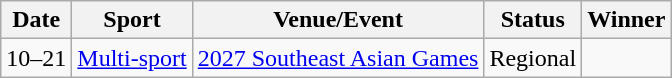<table class="wikitable source">
<tr>
<th>Date</th>
<th>Sport</th>
<th>Venue/Event</th>
<th>Status</th>
<th>Winner</th>
</tr>
<tr>
<td>10–21</td>
<td><a href='#'>Multi-sport</a></td>
<td> <a href='#'>2027 Southeast Asian Games</a></td>
<td>Regional</td>
<td></td>
</tr>
</table>
